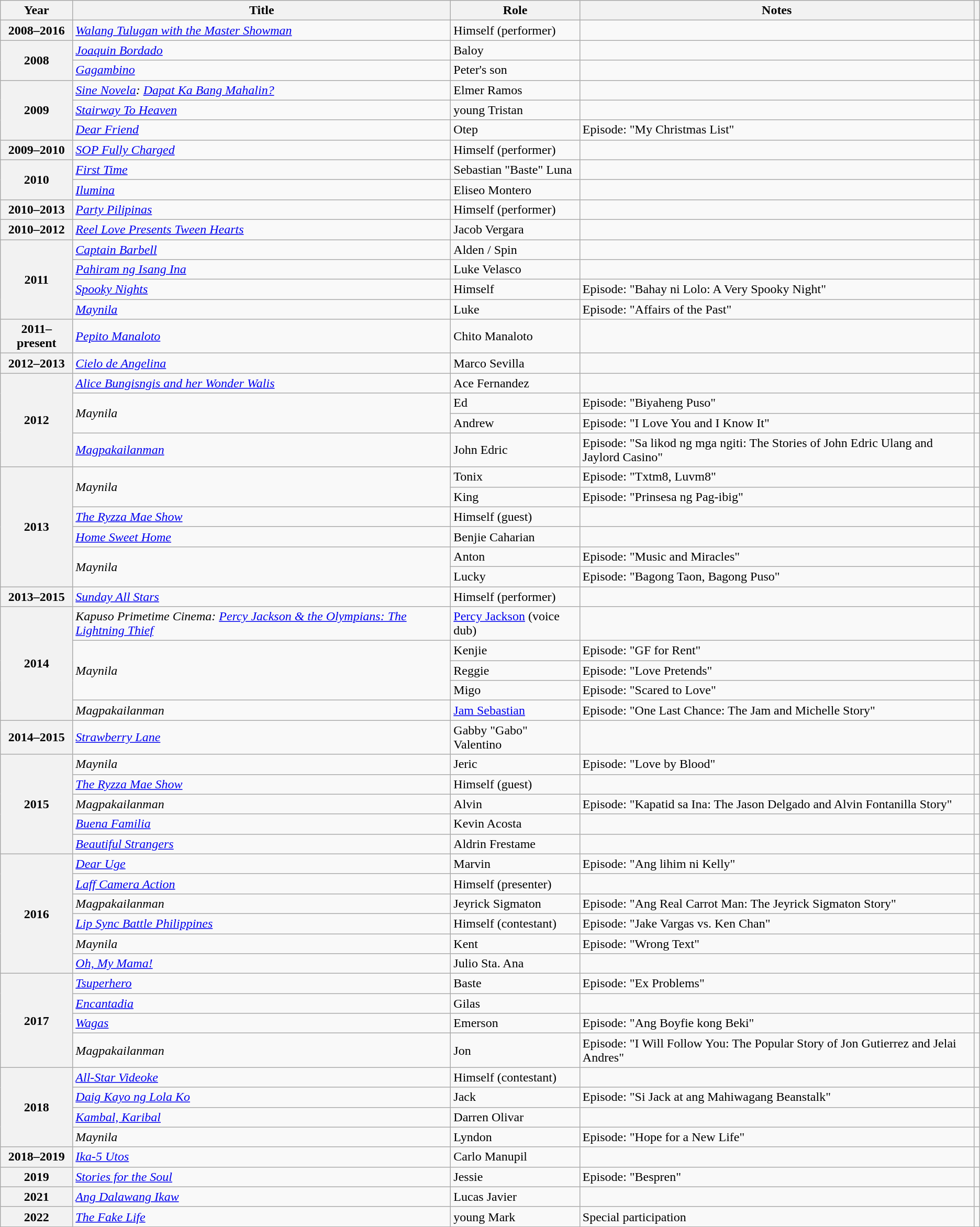<table class="wikitable plainrowheaders sortable">
<tr>
<th scope="col">Year</th>
<th scope="col">Title</th>
<th scope="col">Role</th>
<th scope="col" class"unsortable">Notes</th>
<th scope="col"></th>
</tr>
<tr>
<th scope="row">2008–2016</th>
<td><em><a href='#'>Walang Tulugan with the Master Showman</a></em></td>
<td>Himself (performer)</td>
<td></td>
<td></td>
</tr>
<tr>
<th scope="row" rowspan="2">2008</th>
<td><em><a href='#'>Joaquin Bordado</a></em></td>
<td>Baloy</td>
<td></td>
<td></td>
</tr>
<tr>
<td><em><a href='#'>Gagambino</a></em></td>
<td>Peter's son</td>
<td></td>
<td></td>
</tr>
<tr>
<th scope="row" rowspan=3>2009</th>
<td><em><a href='#'>Sine Novela</a>: <a href='#'>Dapat Ka Bang Mahalin?</a></em></td>
<td>Elmer Ramos</td>
<td></td>
<td></td>
</tr>
<tr>
<td><em><a href='#'>Stairway To Heaven</a></em></td>
<td>young Tristan</td>
<td></td>
<td></td>
</tr>
<tr>
<td><em><a href='#'>Dear Friend</a></em></td>
<td>Otep</td>
<td>Episode: "My Christmas List"</td>
<td></td>
</tr>
<tr>
<th scope="row">2009–2010</th>
<td><em><a href='#'>SOP Fully Charged</a></em></td>
<td>Himself (performer)</td>
<td></td>
<td></td>
</tr>
<tr>
<th scope="row" rowspan=2>2010</th>
<td><em><a href='#'>First Time</a></em></td>
<td>Sebastian "Baste" Luna</td>
<td></td>
<td></td>
</tr>
<tr>
<td><em><a href='#'>Ilumina</a></em></td>
<td>Eliseo Montero</td>
<td></td>
<td></td>
</tr>
<tr>
<th scope="row">2010–2013</th>
<td><em><a href='#'>Party Pilipinas</a></em></td>
<td>Himself (performer)</td>
<td></td>
<td></td>
</tr>
<tr>
<th scope="row">2010–2012</th>
<td><em><a href='#'>Reel Love Presents Tween Hearts</a></em></td>
<td>Jacob Vergara</td>
<td></td>
<td></td>
</tr>
<tr>
<th scope="row" rowspan=4>2011</th>
<td><em><a href='#'>Captain Barbell</a></em></td>
<td>Alden / Spin</td>
<td></td>
<td></td>
</tr>
<tr>
<td><em><a href='#'>Pahiram ng Isang Ina</a></em></td>
<td>Luke Velasco</td>
<td></td>
<td></td>
</tr>
<tr>
<td><em><a href='#'>Spooky Nights</a></em></td>
<td>Himself</td>
<td>Episode: "Bahay ni Lolo: A Very Spooky Night"</td>
<td></td>
</tr>
<tr>
<td><em><a href='#'>Maynila</a></em></td>
<td>Luke</td>
<td>Episode: "Affairs of the Past"</td>
<td></td>
</tr>
<tr>
<th scope="row">2011–present</th>
<td><em><a href='#'>Pepito Manaloto</a></em></td>
<td>Chito Manaloto</td>
<td></td>
<td></td>
</tr>
<tr>
<th scope="row">2012–2013</th>
<td><em><a href='#'>Cielo de Angelina</a></em></td>
<td>Marco Sevilla</td>
<td></td>
<td></td>
</tr>
<tr>
<th scope="row" rowspan=4>2012</th>
<td><em><a href='#'>Alice Bungisngis and her Wonder Walis</a></em></td>
<td>Ace Fernandez</td>
<td></td>
<td></td>
</tr>
<tr>
<td rowspan="2"><em>Maynila</em></td>
<td>Ed</td>
<td>Episode: "Biyaheng Puso"</td>
<td></td>
</tr>
<tr>
<td>Andrew</td>
<td>Episode: "I Love You and I Know It"</td>
<td></td>
</tr>
<tr>
<td><em><a href='#'>Magpakailanman</a></em></td>
<td>John Edric</td>
<td>Episode: "Sa likod ng mga ngiti: The Stories of John Edric Ulang and Jaylord Casino"</td>
<td></td>
</tr>
<tr>
<th scope="row" rowspan=6>2013</th>
<td rowspan="2"><em>Maynila</em></td>
<td>Tonix</td>
<td>Episode: "Txtm8, Luvm8"</td>
<td></td>
</tr>
<tr>
<td>King</td>
<td>Episode: "Prinsesa ng Pag-ibig"</td>
<td></td>
</tr>
<tr>
<td><em><a href='#'>The Ryzza Mae Show</a></em></td>
<td>Himself (guest)</td>
<td></td>
<td></td>
</tr>
<tr>
<td><em><a href='#'>Home Sweet Home</a></em></td>
<td>Benjie Caharian</td>
<td></td>
<td></td>
</tr>
<tr>
<td rowspan="2"><em>Maynila</em></td>
<td>Anton</td>
<td>Episode: "Music and Miracles"</td>
<td></td>
</tr>
<tr>
<td>Lucky</td>
<td>Episode: "Bagong Taon, Bagong Puso"</td>
<td></td>
</tr>
<tr>
<th scope="row">2013–2015</th>
<td><em><a href='#'>Sunday All Stars</a></em></td>
<td>Himself (performer)</td>
<td></td>
<td></td>
</tr>
<tr>
<th scope="row" rowspan=5>2014</th>
<td><em>Kapuso Primetime Cinema: <a href='#'>Percy Jackson & the Olympians: The Lightning Thief</a></em></td>
<td><a href='#'>Percy Jackson</a> (voice dub)</td>
<td></td>
<td></td>
</tr>
<tr>
<td rowspan="3"><em>Maynila</em></td>
<td>Kenjie</td>
<td>Episode: "GF for Rent"</td>
<td></td>
</tr>
<tr>
<td>Reggie</td>
<td>Episode: "Love Pretends"</td>
<td></td>
</tr>
<tr>
<td>Migo</td>
<td>Episode: "Scared to Love"</td>
<td></td>
</tr>
<tr>
<td><em>Magpakailanman</em></td>
<td><a href='#'>Jam Sebastian</a></td>
<td>Episode: "One Last Chance: The Jam and Michelle Story"</td>
<td></td>
</tr>
<tr>
<th scope="row">2014–2015</th>
<td><em><a href='#'>Strawberry Lane</a></em></td>
<td>Gabby "Gabo" Valentino</td>
<td></td>
<td></td>
</tr>
<tr>
<th scope="row" rowspan=5>2015</th>
<td><em>Maynila</em></td>
<td>Jeric</td>
<td>Episode: "Love by Blood"</td>
<td></td>
</tr>
<tr>
<td><em><a href='#'>The Ryzza Mae Show</a></em></td>
<td>Himself (guest)</td>
<td></td>
<td></td>
</tr>
<tr>
<td><em>Magpakailanman</em></td>
<td>Alvin</td>
<td>Episode: "Kapatid sa Ina: The Jason Delgado and Alvin Fontanilla Story"</td>
<td></td>
</tr>
<tr>
<td><em><a href='#'>Buena Familia</a></em></td>
<td>Kevin Acosta</td>
<td></td>
<td></td>
</tr>
<tr>
<td><em><a href='#'>Beautiful Strangers</a></em></td>
<td>Aldrin Frestame</td>
<td></td>
<td></td>
</tr>
<tr>
<th scope="row" rowspan=6>2016</th>
<td><em><a href='#'>Dear Uge</a></em></td>
<td>Marvin</td>
<td>Episode: "Ang lihim ni Kelly"</td>
<td></td>
</tr>
<tr>
<td><em><a href='#'>Laff Camera Action</a></em></td>
<td>Himself (presenter)</td>
<td></td>
<td></td>
</tr>
<tr>
<td><em>Magpakailanman</em></td>
<td>Jeyrick Sigmaton</td>
<td>Episode: "Ang Real Carrot Man: The Jeyrick Sigmaton Story"</td>
<td></td>
</tr>
<tr>
<td><em><a href='#'>Lip Sync Battle Philippines</a></em></td>
<td>Himself (contestant)</td>
<td>Episode: "Jake Vargas vs. Ken Chan"</td>
<td></td>
</tr>
<tr>
<td><em>Maynila</em></td>
<td>Kent</td>
<td>Episode: "Wrong Text"</td>
<td></td>
</tr>
<tr>
<td><em><a href='#'>Oh, My Mama!</a></em></td>
<td>Julio Sta. Ana</td>
<td></td>
<td></td>
</tr>
<tr>
<th scope="row" rowspan="4">2017</th>
<td><em><a href='#'>Tsuperhero</a></em></td>
<td>Baste</td>
<td>Episode: "Ex Problems"</td>
<td></td>
</tr>
<tr>
<td><em><a href='#'>Encantadia</a></em></td>
<td>Gilas</td>
<td></td>
<td></td>
</tr>
<tr>
<td><em><a href='#'>Wagas</a></em></td>
<td>Emerson</td>
<td>Episode: "Ang Boyfie kong Beki"</td>
<td></td>
</tr>
<tr>
<td><em>Magpakailanman</em></td>
<td>Jon</td>
<td>Episode: "I Will Follow You: The Popular Story of Jon Gutierrez and Jelai Andres"</td>
<td></td>
</tr>
<tr>
<th scope="row" rowspan="4">2018</th>
<td><em><a href='#'>All-Star Videoke</a></em></td>
<td>Himself (contestant)</td>
<td></td>
<td></td>
</tr>
<tr>
<td><em><a href='#'>Daig Kayo ng Lola Ko</a></em></td>
<td>Jack</td>
<td>Episode: "Si Jack at ang Mahiwagang Beanstalk"</td>
<td></td>
</tr>
<tr>
<td><em><a href='#'>Kambal, Karibal</a></em></td>
<td>Darren Olivar</td>
<td></td>
<td></td>
</tr>
<tr>
<td><em>Maynila</em></td>
<td>Lyndon</td>
<td>Episode: "Hope for a New Life"</td>
<td></td>
</tr>
<tr>
<th scope="row">2018–2019</th>
<td><em><a href='#'>Ika-5 Utos</a></em></td>
<td>Carlo Manupil</td>
<td></td>
<td></td>
</tr>
<tr>
<th scope="row">2019</th>
<td><em><a href='#'>Stories for the Soul</a></em></td>
<td>Jessie</td>
<td>Episode: "Bespren"</td>
<td></td>
</tr>
<tr>
<th scope="row">2021</th>
<td><em><a href='#'>Ang Dalawang Ikaw</a></em></td>
<td>Lucas Javier</td>
<td></td>
<td></td>
</tr>
<tr>
<th scope="row">2022</th>
<td><em><a href='#'>The Fake Life</a></em></td>
<td>young Mark</td>
<td>Special participation</td>
<td></td>
</tr>
</table>
